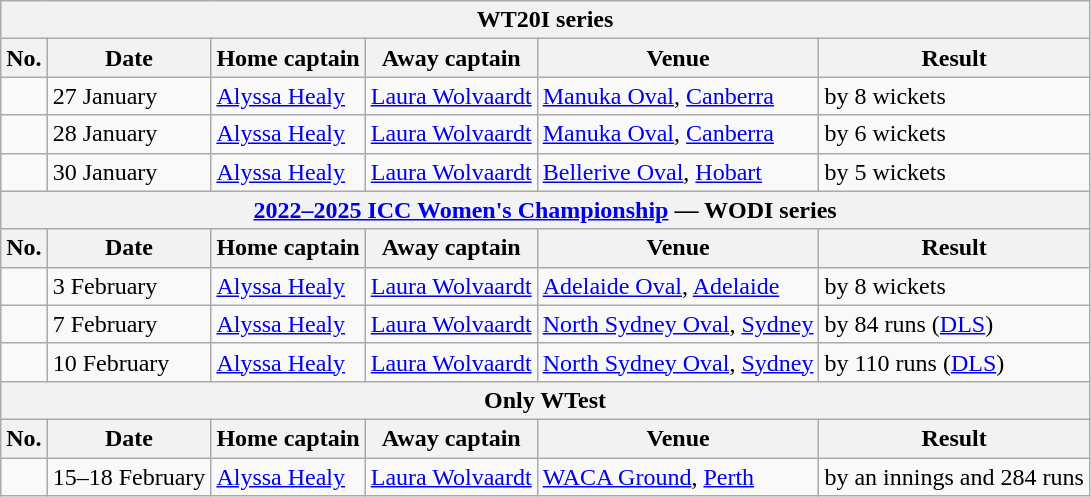<table class="wikitable">
<tr>
<th colspan="9">WT20I series</th>
</tr>
<tr>
<th>No.</th>
<th>Date</th>
<th>Home captain</th>
<th>Away captain</th>
<th>Venue</th>
<th>Result</th>
</tr>
<tr>
<td></td>
<td>27 January</td>
<td><a href='#'>Alyssa Healy</a></td>
<td><a href='#'>Laura Wolvaardt</a></td>
<td><a href='#'>Manuka Oval</a>, <a href='#'>Canberra</a></td>
<td> by 8 wickets</td>
</tr>
<tr>
<td></td>
<td>28 January</td>
<td><a href='#'>Alyssa Healy</a></td>
<td><a href='#'>Laura Wolvaardt</a></td>
<td><a href='#'>Manuka Oval</a>, <a href='#'>Canberra</a></td>
<td> by 6 wickets</td>
</tr>
<tr>
<td></td>
<td>30 January</td>
<td><a href='#'>Alyssa Healy</a></td>
<td><a href='#'>Laura Wolvaardt</a></td>
<td><a href='#'>Bellerive Oval</a>, <a href='#'>Hobart</a></td>
<td> by 5 wickets</td>
</tr>
<tr>
<th colspan="9"><a href='#'>2022–2025 ICC Women's Championship</a> — WODI series</th>
</tr>
<tr>
<th>No.</th>
<th>Date</th>
<th>Home captain</th>
<th>Away captain</th>
<th>Venue</th>
<th>Result</th>
</tr>
<tr>
<td></td>
<td>3 February</td>
<td><a href='#'>Alyssa Healy</a></td>
<td><a href='#'>Laura Wolvaardt</a></td>
<td><a href='#'>Adelaide Oval</a>, <a href='#'>Adelaide</a></td>
<td> by 8 wickets</td>
</tr>
<tr>
<td></td>
<td>7 February</td>
<td><a href='#'>Alyssa Healy</a></td>
<td><a href='#'>Laura Wolvaardt</a></td>
<td><a href='#'>North Sydney Oval</a>, <a href='#'>Sydney</a></td>
<td> by 84 runs (<a href='#'>DLS</a>)</td>
</tr>
<tr>
<td></td>
<td>10 February</td>
<td><a href='#'>Alyssa Healy</a></td>
<td><a href='#'>Laura Wolvaardt</a></td>
<td><a href='#'>North Sydney Oval</a>, <a href='#'>Sydney</a></td>
<td> by 110 runs (<a href='#'>DLS</a>)</td>
</tr>
<tr>
<th colspan="9">Only WTest</th>
</tr>
<tr>
<th>No.</th>
<th>Date</th>
<th>Home captain</th>
<th>Away captain</th>
<th>Venue</th>
<th>Result</th>
</tr>
<tr>
<td></td>
<td>15–18 February</td>
<td><a href='#'>Alyssa Healy</a></td>
<td><a href='#'>Laura Wolvaardt</a></td>
<td><a href='#'>WACA Ground</a>, <a href='#'>Perth</a></td>
<td> by an innings and 284 runs</td>
</tr>
</table>
